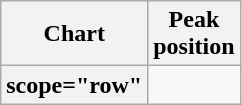<table class="wikitable sortable plainrowheaders" style="text-align:center">
<tr>
<th scope="col">Chart</th>
<th scope="col">Peak<br>position</th>
</tr>
<tr>
<th>scope="row"</th>
</tr>
</table>
